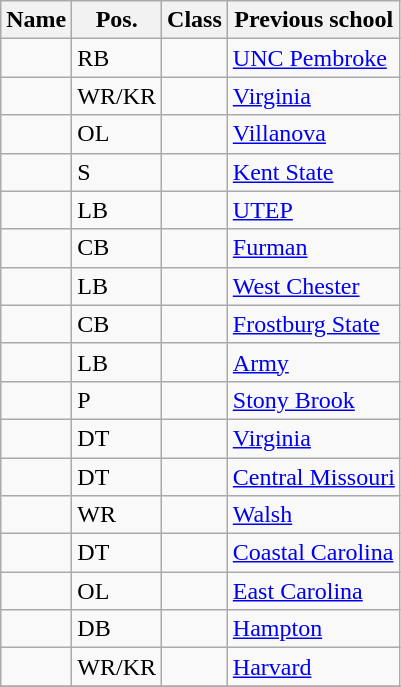<table class="wikitable sortable">
<tr>
<th>Name</th>
<th>Pos.</th>
<th>Class</th>
<th>Previous school</th>
</tr>
<tr>
<td></td>
<td>RB</td>
<td></td>
<td><a href='#'>UNC Pembroke</a></td>
</tr>
<tr>
<td></td>
<td>WR/KR</td>
<td></td>
<td><a href='#'>Virginia</a></td>
</tr>
<tr>
<td></td>
<td>OL</td>
<td></td>
<td><a href='#'>Villanova</a></td>
</tr>
<tr>
<td></td>
<td>S</td>
<td></td>
<td><a href='#'>Kent State</a></td>
</tr>
<tr>
<td></td>
<td>LB</td>
<td></td>
<td><a href='#'>UTEP</a></td>
</tr>
<tr>
<td></td>
<td>CB</td>
<td></td>
<td><a href='#'>Furman</a></td>
</tr>
<tr>
<td></td>
<td>LB</td>
<td></td>
<td><a href='#'>West Chester</a></td>
</tr>
<tr>
<td></td>
<td>CB</td>
<td></td>
<td><a href='#'>Frostburg State</a></td>
</tr>
<tr>
<td></td>
<td>LB</td>
<td></td>
<td><a href='#'>Army</a></td>
</tr>
<tr>
<td></td>
<td>P</td>
<td></td>
<td><a href='#'>Stony Brook</a></td>
</tr>
<tr>
<td></td>
<td>DT</td>
<td></td>
<td><a href='#'>Virginia</a></td>
</tr>
<tr>
<td></td>
<td>DT</td>
<td></td>
<td><a href='#'>Central Missouri</a></td>
</tr>
<tr>
<td></td>
<td>WR</td>
<td></td>
<td><a href='#'>Walsh</a></td>
</tr>
<tr>
<td></td>
<td>DT</td>
<td></td>
<td><a href='#'>Coastal Carolina</a></td>
</tr>
<tr>
<td></td>
<td>OL</td>
<td></td>
<td><a href='#'>East Carolina</a></td>
</tr>
<tr>
<td></td>
<td>DB</td>
<td></td>
<td><a href='#'>Hampton</a></td>
</tr>
<tr>
<td></td>
<td>WR/KR</td>
<td></td>
<td><a href='#'>Harvard</a></td>
</tr>
<tr>
</tr>
</table>
